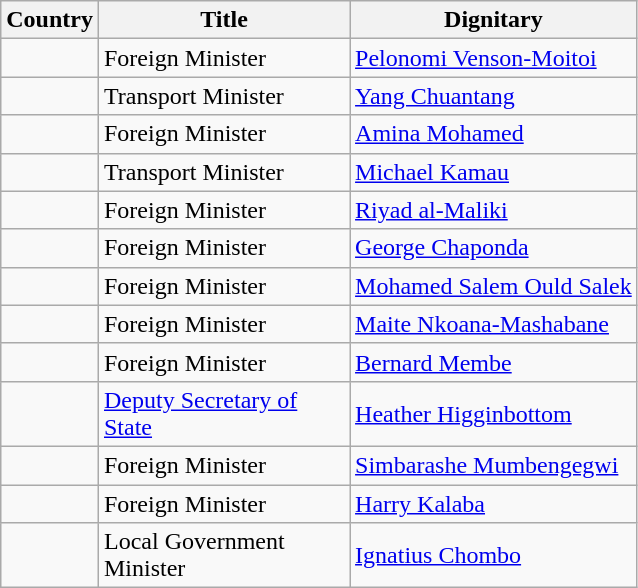<table class="wikitable sortable">
<tr>
<th>Country</th>
<th width="160px">Title</th>
<th>Dignitary</th>
</tr>
<tr>
<td></td>
<td>Foreign Minister</td>
<td><a href='#'>Pelonomi Venson-Moitoi</a></td>
</tr>
<tr>
<td></td>
<td>Transport Minister</td>
<td><a href='#'>Yang Chuantang</a></td>
</tr>
<tr>
<td></td>
<td>Foreign Minister</td>
<td><a href='#'>Amina Mohamed</a></td>
</tr>
<tr>
<td></td>
<td>Transport Minister</td>
<td><a href='#'>Michael Kamau</a></td>
</tr>
<tr>
<td></td>
<td>Foreign Minister</td>
<td><a href='#'>Riyad al-Maliki</a></td>
</tr>
<tr>
<td></td>
<td>Foreign Minister</td>
<td><a href='#'>George Chaponda</a></td>
</tr>
<tr>
<td></td>
<td>Foreign Minister</td>
<td><a href='#'>Mohamed Salem Ould Salek</a></td>
</tr>
<tr>
<td></td>
<td>Foreign Minister</td>
<td><a href='#'>Maite Nkoana-Mashabane</a></td>
</tr>
<tr>
<td></td>
<td>Foreign Minister</td>
<td><a href='#'>Bernard Membe</a></td>
</tr>
<tr>
<td></td>
<td><a href='#'>Deputy Secretary of State</a></td>
<td><a href='#'>Heather Higginbottom</a></td>
</tr>
<tr>
<td></td>
<td>Foreign Minister</td>
<td><a href='#'>Simbarashe Mumbengegwi </a></td>
</tr>
<tr>
<td></td>
<td>Foreign Minister</td>
<td><a href='#'>Harry Kalaba</a></td>
</tr>
<tr>
<td></td>
<td>Local Government Minister</td>
<td><a href='#'>Ignatius Chombo</a></td>
</tr>
</table>
